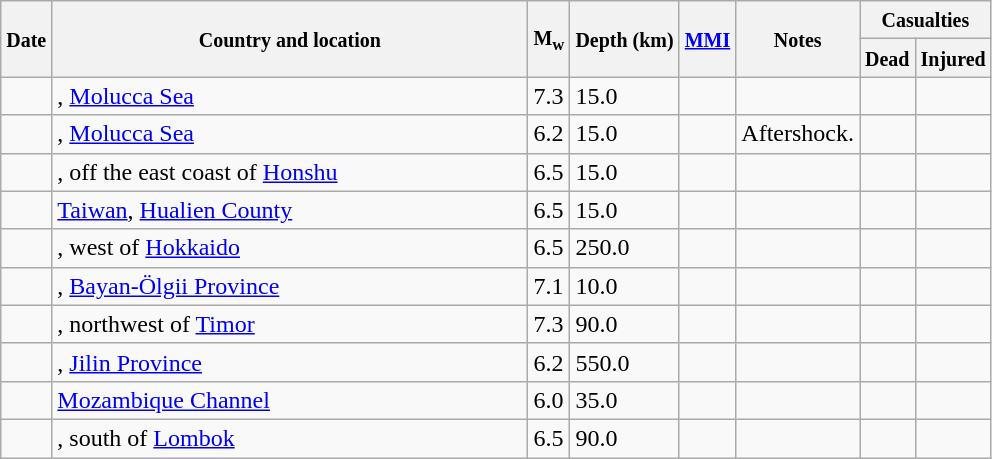<table class="wikitable sortable sort-under" style="border:1px black; margin-left:1em;">
<tr>
<th rowspan="2"><small>Date</small></th>
<th rowspan="2" style="width: 310px"><small>Country and location</small></th>
<th rowspan="2"><small>M<sub>w</sub></small></th>
<th rowspan="2"><small>Depth (km)</small></th>
<th rowspan="2"><small><a href='#'>MMI</a></small></th>
<th rowspan="2" class="unsortable"><small>Notes</small></th>
<th colspan="2"><small>Casualties</small></th>
</tr>
<tr>
<th><small>Dead</small></th>
<th><small>Injured</small></th>
</tr>
<tr>
<td></td>
<td>, <a href='#'>Molucca Sea</a></td>
<td>7.3</td>
<td>15.0</td>
<td></td>
<td></td>
<td></td>
<td></td>
</tr>
<tr>
<td></td>
<td>, <a href='#'>Molucca Sea</a></td>
<td>6.2</td>
<td>15.0</td>
<td></td>
<td>Aftershock.</td>
<td></td>
<td></td>
</tr>
<tr>
<td></td>
<td>, off the east coast of <a href='#'>Honshu</a></td>
<td>6.5</td>
<td>15.0</td>
<td></td>
<td></td>
<td></td>
<td></td>
</tr>
<tr>
<td></td>
<td> <a href='#'>Taiwan</a>, <a href='#'>Hualien County</a></td>
<td>6.5</td>
<td>15.0</td>
<td></td>
<td></td>
<td></td>
<td></td>
</tr>
<tr>
<td></td>
<td>, west of <a href='#'>Hokkaido</a></td>
<td>6.5</td>
<td>250.0</td>
<td></td>
<td></td>
<td></td>
<td></td>
</tr>
<tr>
<td></td>
<td>, <a href='#'>Bayan-Ölgii Province</a></td>
<td>7.1</td>
<td>10.0</td>
<td></td>
<td></td>
<td></td>
<td></td>
</tr>
<tr>
<td></td>
<td>, northwest of <a href='#'>Timor</a></td>
<td>7.3</td>
<td>90.0</td>
<td></td>
<td></td>
<td></td>
<td></td>
</tr>
<tr>
<td></td>
<td>, <a href='#'>Jilin Province</a></td>
<td>6.2</td>
<td>550.0</td>
<td></td>
<td></td>
<td></td>
<td></td>
</tr>
<tr>
<td></td>
<td><a href='#'>Mozambique Channel</a></td>
<td>6.0</td>
<td>35.0</td>
<td></td>
<td></td>
<td></td>
<td></td>
</tr>
<tr>
<td></td>
<td>, south of <a href='#'>Lombok</a></td>
<td>6.5</td>
<td>90.0</td>
<td></td>
<td></td>
<td></td>
<td></td>
</tr>
</table>
